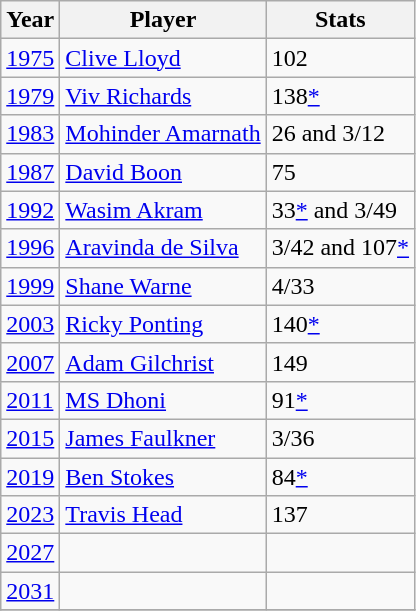<table class="wikitable" style="text-align:left">
<tr>
<th>Year</th>
<th>Player</th>
<th>Stats</th>
</tr>
<tr>
<td><a href='#'>1975</a></td>
<td> <a href='#'>Clive Lloyd</a></td>
<td>102</td>
</tr>
<tr>
<td><a href='#'>1979</a></td>
<td> <a href='#'>Viv Richards</a></td>
<td>138<a href='#'>*</a></td>
</tr>
<tr>
<td><a href='#'>1983</a></td>
<td> <a href='#'>Mohinder Amarnath</a></td>
<td>26 and 3/12</td>
</tr>
<tr>
<td><a href='#'>1987</a></td>
<td> <a href='#'>David Boon</a></td>
<td>75</td>
</tr>
<tr>
<td><a href='#'>1992</a></td>
<td> <a href='#'>Wasim Akram</a></td>
<td>33<a href='#'>*</a> and 3/49</td>
</tr>
<tr>
<td><a href='#'>1996</a></td>
<td> <a href='#'>Aravinda de Silva</a></td>
<td>3/42 and 107<a href='#'>*</a></td>
</tr>
<tr>
<td><a href='#'>1999</a></td>
<td> <a href='#'>Shane Warne</a></td>
<td>4/33</td>
</tr>
<tr>
<td><a href='#'>2003</a></td>
<td> <a href='#'>Ricky Ponting</a></td>
<td>140<a href='#'>*</a></td>
</tr>
<tr>
<td><a href='#'>2007</a></td>
<td> <a href='#'>Adam Gilchrist</a></td>
<td>149</td>
</tr>
<tr>
<td><a href='#'>2011</a></td>
<td> <a href='#'>MS Dhoni</a></td>
<td>91<a href='#'>*</a></td>
</tr>
<tr>
<td><a href='#'>2015</a></td>
<td> <a href='#'>James Faulkner</a></td>
<td>3/36</td>
</tr>
<tr>
<td><a href='#'>2019</a></td>
<td> <a href='#'>Ben Stokes</a></td>
<td>84<a href='#'>*</a></td>
</tr>
<tr>
<td><a href='#'>2023</a></td>
<td> <a href='#'>Travis Head</a></td>
<td>137</td>
</tr>
<tr>
<td><a href='#'>2027</a></td>
<td></td>
<td></td>
</tr>
<tr>
<td><a href='#'>2031</a></td>
<td></td>
<td></td>
</tr>
<tr>
</tr>
</table>
